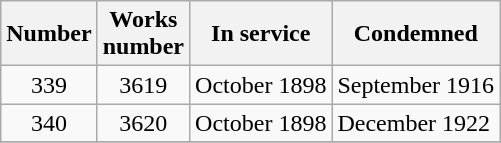<table class="wikitable sortable">
<tr>
<th>Number</th>
<th>Works<br>number</th>
<th>In service</th>
<th>Condemned</th>
</tr>
<tr>
<td align=center>339</td>
<td align=center>3619</td>
<td>October 1898</td>
<td>September 1916</td>
</tr>
<tr>
<td align=center>340</td>
<td align=center>3620</td>
<td>October 1898</td>
<td>December 1922</td>
</tr>
<tr>
</tr>
</table>
